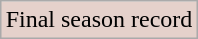<table class="wikitable" style="margin: 1em auto 1em auto;">
<tr>
<td style="background: #e5d1cb;">Final season record</td>
</tr>
</table>
